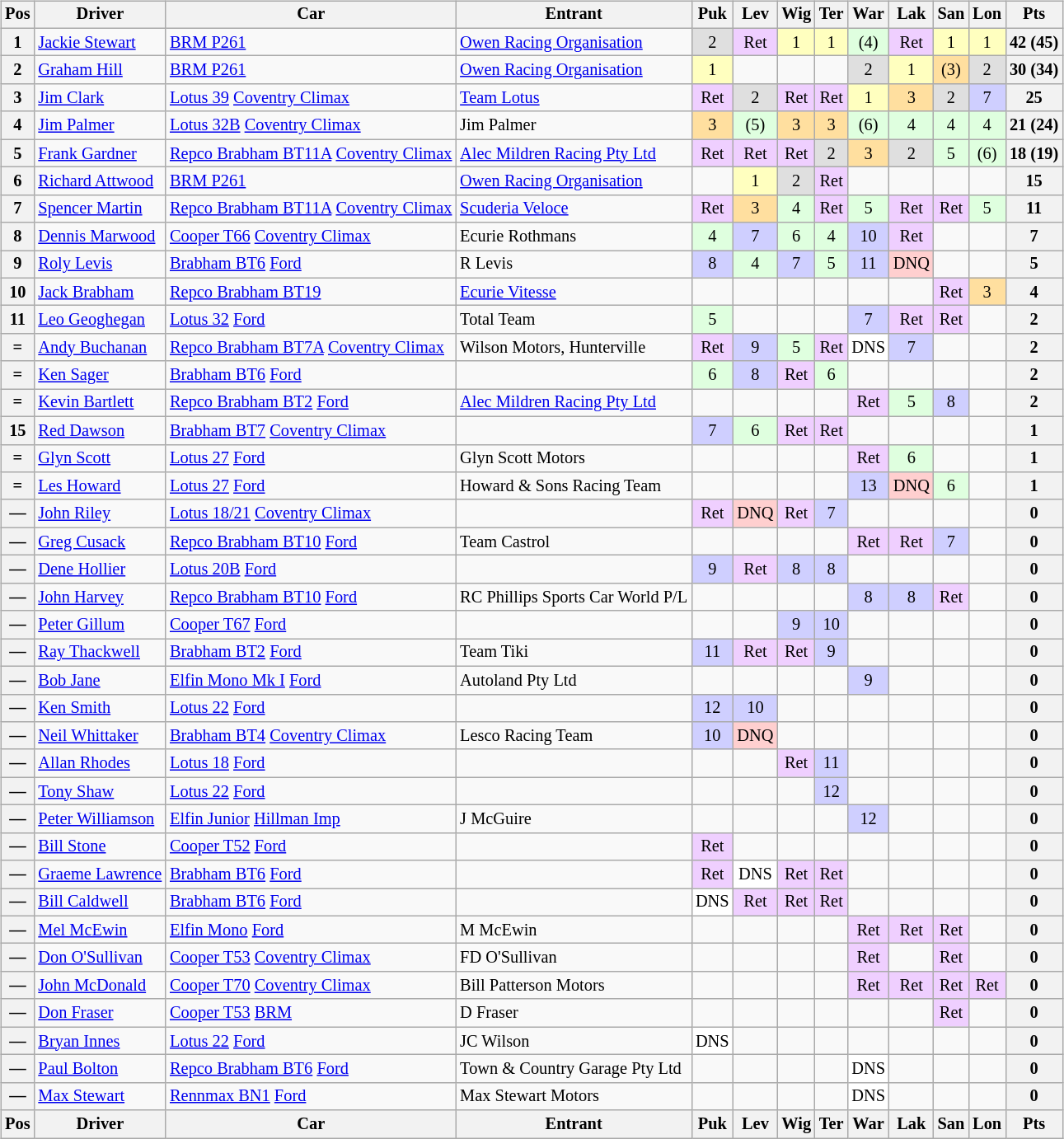<table>
<tr>
<td valign="top"><br><table class="wikitable" style="font-size: 85%">
<tr valign="top">
<th valign="middle">Pos</th>
<th valign="middle">Driver</th>
<th>Car</th>
<th>Entrant</th>
<th>Puk</th>
<th>Lev</th>
<th>Wig</th>
<th>Ter</th>
<th>War</th>
<th>Lak</th>
<th>San</th>
<th>Lon</th>
<th valign="middle">Pts</th>
</tr>
<tr align="center">
<th>1</th>
<td align="left"> <a href='#'>Jackie Stewart</a></td>
<td align="left"><a href='#'>BRM P261</a></td>
<td align="left"><a href='#'>Owen Racing Organisation</a></td>
<td style="background:#dfdfdf;">2</td>
<td style="background:#efcfff;">Ret</td>
<td style="background:#ffffbf;">1</td>
<td style="background:#ffffbf;">1</td>
<td style="background:#dfffdf;">(4)</td>
<td style="background:#efcfff;">Ret</td>
<td style="background:#ffffbf;">1</td>
<td style="background:#ffffbf;">1</td>
<th><strong>42 (45)</strong></th>
</tr>
<tr align="center">
<th>2</th>
<td align="left"> <a href='#'>Graham Hill</a></td>
<td align="left"><a href='#'>BRM P261</a></td>
<td align="left"><a href='#'>Owen Racing Organisation</a></td>
<td style="background:#ffffbf;">1</td>
<td></td>
<td></td>
<td></td>
<td style="background:#dfdfdf;">2</td>
<td style="background:#ffffbf;">1</td>
<td style="background:#ffdf9f;">(3)</td>
<td style="background:#dfdfdf;">2</td>
<th><strong>30 (34)</strong></th>
</tr>
<tr align="center">
<th>3</th>
<td align="left"> <a href='#'>Jim Clark</a></td>
<td align="left"><a href='#'>Lotus 39</a> <a href='#'>Coventry Climax</a></td>
<td align="left"><a href='#'>Team Lotus</a></td>
<td style="background:#efcfff;">Ret</td>
<td style="background:#dfdfdf;">2</td>
<td style="background:#efcfff;">Ret</td>
<td style="background:#efcfff;">Ret</td>
<td style="background:#ffffbf;">1</td>
<td style="background:#ffdf9f;">3</td>
<td style="background:#dfdfdf;">2</td>
<td style="background:#cfcfff;">7</td>
<th><strong>25</strong></th>
</tr>
<tr align="center">
<th>4</th>
<td align="left"> <a href='#'>Jim Palmer</a></td>
<td align="left"><a href='#'>Lotus 32B</a> <a href='#'>Coventry Climax</a></td>
<td align="left">Jim Palmer</td>
<td style="background:#ffdf9f;">3</td>
<td style="background:#dfffdf;">(5)</td>
<td style="background:#ffdf9f;">3</td>
<td style="background:#ffdf9f;">3</td>
<td style="background:#dfffdf;">(6)</td>
<td style="background:#dfffdf;">4</td>
<td style="background:#dfffdf;">4</td>
<td style="background:#dfffdf;">4</td>
<th><strong>21 (24)</strong></th>
</tr>
<tr align="center">
<th>5</th>
<td align="left"> <a href='#'>Frank Gardner</a></td>
<td align="left"><a href='#'>Repco Brabham BT11A</a> <a href='#'>Coventry Climax</a></td>
<td align="left"><a href='#'>Alec Mildren Racing Pty Ltd</a></td>
<td style="background:#efcfff;">Ret</td>
<td style="background:#efcfff;">Ret</td>
<td style="background:#efcfff;">Ret</td>
<td style="background:#dfdfdf;">2</td>
<td style="background:#ffdf9f;">3</td>
<td style="background:#dfdfdf;">2</td>
<td style="background:#dfffdf;">5</td>
<td style="background:#dfffdf;">(6)</td>
<th><strong>18 (19)</strong></th>
</tr>
<tr align="center">
<th>6</th>
<td align="left"> <a href='#'>Richard Attwood</a></td>
<td align="left"><a href='#'>BRM P261</a></td>
<td align="left"><a href='#'>Owen Racing Organisation</a></td>
<td></td>
<td style="background:#ffffbf;">1</td>
<td style="background:#dfdfdf;">2</td>
<td style="background:#efcfff;">Ret</td>
<td></td>
<td></td>
<td></td>
<td></td>
<th><strong>15</strong></th>
</tr>
<tr align="center">
<th>7</th>
<td align="left"> <a href='#'>Spencer Martin</a></td>
<td align="left"><a href='#'>Repco Brabham BT11A</a> <a href='#'>Coventry Climax</a></td>
<td align="left"><a href='#'>Scuderia Veloce</a></td>
<td style="background:#efcfff;">Ret</td>
<td style="background:#ffdf9f;">3</td>
<td style="background:#dfffdf;">4</td>
<td style="background:#efcfff;">Ret</td>
<td style="background:#dfffdf;">5</td>
<td style="background:#efcfff;">Ret</td>
<td style="background:#efcfff;">Ret</td>
<td style="background:#dfffdf;">5</td>
<th><strong>11</strong></th>
</tr>
<tr align="center">
<th>8</th>
<td align="left"> <a href='#'>Dennis Marwood</a></td>
<td align="left"><a href='#'>Cooper T66</a> <a href='#'>Coventry Climax</a></td>
<td align="left">Ecurie Rothmans</td>
<td style="background:#dfffdf;">4</td>
<td style="background:#cfcfff;">7</td>
<td style="background:#dfffdf;">6</td>
<td style="background:#dfffdf;">4</td>
<td style="background:#cfcfff;">10</td>
<td style="background:#efcfff;">Ret</td>
<td></td>
<td></td>
<th><strong>7</strong></th>
</tr>
<tr align="center">
<th>9</th>
<td align="left"> <a href='#'>Roly Levis</a></td>
<td align="left"><a href='#'>Brabham BT6</a> <a href='#'>Ford</a></td>
<td align="left">R Levis</td>
<td style="background:#cfcfff;">8</td>
<td style="background:#dfffdf;">4</td>
<td style="background:#cfcfff;">7</td>
<td style="background:#dfffdf;">5</td>
<td style="background:#cfcfff;">11</td>
<td style="background:#ffcfcf;">DNQ</td>
<td></td>
<td></td>
<th><strong>5</strong></th>
</tr>
<tr align="center">
<th>10</th>
<td align="left"> <a href='#'>Jack Brabham</a></td>
<td align="left"><a href='#'>Repco Brabham BT19</a></td>
<td align="left"><a href='#'>Ecurie Vitesse</a></td>
<td></td>
<td></td>
<td></td>
<td></td>
<td></td>
<td></td>
<td style="background:#efcfff;">Ret</td>
<td style="background:#ffdf9f;">3</td>
<th><strong>4</strong></th>
</tr>
<tr align="center">
<th>11</th>
<td align="left"> <a href='#'>Leo Geoghegan</a></td>
<td align="left"><a href='#'>Lotus 32</a> <a href='#'>Ford</a></td>
<td align="left">Total Team</td>
<td style="background:#dfffdf;">5</td>
<td></td>
<td></td>
<td></td>
<td style="background:#cfcfff;">7</td>
<td style="background:#efcfff;">Ret</td>
<td style="background:#efcfff;">Ret</td>
<td></td>
<th><strong>2</strong></th>
</tr>
<tr align="center">
<th>=</th>
<td align="left"> <a href='#'>Andy Buchanan</a></td>
<td align="left"><a href='#'>Repco Brabham BT7A</a> <a href='#'>Coventry Climax</a></td>
<td align="left">Wilson Motors, Hunterville</td>
<td style="background:#efcfff;">Ret</td>
<td style="background:#cfcfff;">9</td>
<td style="background:#dfffdf;">5</td>
<td style="background:#efcfff;">Ret</td>
<td style="background:#ffffff;">DNS</td>
<td style="background:#cfcfff;">7</td>
<td></td>
<td></td>
<th><strong>2</strong></th>
</tr>
<tr align="center">
<th>=</th>
<td align="left"> <a href='#'>Ken Sager</a></td>
<td align="left"><a href='#'>Brabham BT6</a> <a href='#'>Ford</a></td>
<td></td>
<td style="background:#dfffdf;">6</td>
<td style="background:#cfcfff;">8</td>
<td style="background:#efcfff;">Ret</td>
<td style="background:#dfffdf;">6</td>
<td></td>
<td></td>
<td></td>
<td></td>
<th><strong>2</strong></th>
</tr>
<tr align="center">
<th>=</th>
<td align="left"> <a href='#'>Kevin Bartlett</a></td>
<td align="left"><a href='#'>Repco Brabham BT2</a> <a href='#'>Ford</a></td>
<td align="left"><a href='#'>Alec Mildren Racing Pty Ltd</a></td>
<td></td>
<td></td>
<td></td>
<td></td>
<td style="background:#efcfff;">Ret</td>
<td style="background:#dfffdf;">5</td>
<td style="background:#cfcfff;">8</td>
<td></td>
<th><strong>2</strong></th>
</tr>
<tr align="center">
<th>15</th>
<td align="left"> <a href='#'>Red Dawson</a></td>
<td align="left"><a href='#'>Brabham BT7</a> <a href='#'>Coventry Climax</a></td>
<td></td>
<td style="background:#cfcfff;">7</td>
<td style="background:#dfffdf;">6</td>
<td style="background:#efcfff;">Ret</td>
<td style="background:#efcfff;">Ret</td>
<td></td>
<td></td>
<td></td>
<td></td>
<th><strong>1</strong></th>
</tr>
<tr align="center">
<th>=</th>
<td align="left"> <a href='#'>Glyn Scott</a></td>
<td align="left"><a href='#'>Lotus 27</a> <a href='#'>Ford</a></td>
<td align="left">Glyn Scott Motors</td>
<td></td>
<td></td>
<td></td>
<td></td>
<td style="background:#efcfff;">Ret</td>
<td style="background:#dfffdf;">6</td>
<td></td>
<td></td>
<th><strong>1</strong></th>
</tr>
<tr align="center">
<th>=</th>
<td align="left"> <a href='#'>Les Howard</a></td>
<td align="left"><a href='#'>Lotus 27</a> <a href='#'>Ford</a></td>
<td align="left">Howard & Sons Racing Team</td>
<td></td>
<td></td>
<td></td>
<td></td>
<td style="background:#cfcfff;">13</td>
<td style="background:#ffcfcf;">DNQ</td>
<td style="background:#dfffdf;">6</td>
<td></td>
<th><strong>1</strong></th>
</tr>
<tr align="center">
<th>—</th>
<td align="left"> <a href='#'>John Riley</a></td>
<td align="left"><a href='#'>Lotus 18/21</a> <a href='#'>Coventry Climax</a></td>
<td></td>
<td style="background:#efcfff;">Ret</td>
<td style="background:#ffcfcf;">DNQ</td>
<td style="background:#efcfff;">Ret</td>
<td style="background:#cfcfff;">7</td>
<td></td>
<td></td>
<td></td>
<td></td>
<th><strong>0</strong></th>
</tr>
<tr align="center">
<th>—</th>
<td align="left"> <a href='#'>Greg Cusack</a></td>
<td align="left"><a href='#'>Repco Brabham BT10</a> <a href='#'>Ford</a></td>
<td align="left">Team Castrol</td>
<td></td>
<td></td>
<td></td>
<td></td>
<td style="background:#efcfff;">Ret</td>
<td style="background:#efcfff;">Ret</td>
<td style="background:#cfcfff;">7</td>
<td></td>
<th><strong>0</strong></th>
</tr>
<tr align="center">
<th>—</th>
<td align="left"> <a href='#'>Dene Hollier</a></td>
<td align="left"><a href='#'>Lotus 20B</a> <a href='#'>Ford</a></td>
<td></td>
<td style="background:#cfcfff;">9</td>
<td style="background:#efcfff;">Ret</td>
<td style="background:#cfcfff;">8</td>
<td style="background:#cfcfff;">8</td>
<td></td>
<td></td>
<td></td>
<td></td>
<th><strong>0</strong></th>
</tr>
<tr align="center">
<th>—</th>
<td align="left"> <a href='#'>John Harvey</a></td>
<td align="left"><a href='#'>Repco Brabham BT10</a> <a href='#'>Ford</a></td>
<td align="left">RC Phillips Sports Car World P/L</td>
<td></td>
<td></td>
<td></td>
<td></td>
<td style="background:#cfcfff;">8</td>
<td style="background:#cfcfff;">8</td>
<td style="background:#efcfff;">Ret</td>
<td></td>
<th><strong>0</strong></th>
</tr>
<tr align="center">
<th>—</th>
<td align="left"> <a href='#'>Peter Gillum</a></td>
<td align="left"><a href='#'>Cooper T67</a> <a href='#'>Ford</a></td>
<td></td>
<td></td>
<td></td>
<td style="background:#cfcfff;">9</td>
<td style="background:#cfcfff;">10</td>
<td></td>
<td></td>
<td></td>
<td></td>
<th><strong>0</strong></th>
</tr>
<tr align="center">
<th>—</th>
<td align="left"> <a href='#'>Ray Thackwell</a></td>
<td align="left"><a href='#'>Brabham BT2</a> <a href='#'>Ford</a></td>
<td align="left">Team Tiki</td>
<td style="background:#cfcfff;">11</td>
<td style="background:#efcfff;">Ret</td>
<td style="background:#efcfff;">Ret</td>
<td style="background:#cfcfff;">9</td>
<td></td>
<td></td>
<td></td>
<td></td>
<th><strong>0</strong></th>
</tr>
<tr align="center">
<th>—</th>
<td align="left"> <a href='#'>Bob Jane</a></td>
<td align="left"><a href='#'>Elfin Mono Mk I</a> <a href='#'>Ford</a></td>
<td align="left">Autoland Pty Ltd</td>
<td></td>
<td></td>
<td></td>
<td></td>
<td style="background:#cfcfff;">9</td>
<td></td>
<td></td>
<td></td>
<th><strong>0</strong></th>
</tr>
<tr align="center">
<th>—</th>
<td align="left"> <a href='#'>Ken Smith</a></td>
<td align="left"><a href='#'>Lotus 22</a> <a href='#'>Ford</a></td>
<td></td>
<td style="background:#cfcfff;">12</td>
<td style="background:#cfcfff;">10</td>
<td></td>
<td></td>
<td></td>
<td></td>
<td></td>
<td></td>
<th><strong>0</strong></th>
</tr>
<tr align="center">
<th>—</th>
<td align="left"> <a href='#'>Neil Whittaker</a></td>
<td align="left"><a href='#'>Brabham BT4</a> <a href='#'>Coventry Climax</a></td>
<td align="left">Lesco Racing Team</td>
<td style="background:#cfcfff;">10</td>
<td style="background:#ffcfcf;">DNQ</td>
<td></td>
<td></td>
<td></td>
<td></td>
<td></td>
<td></td>
<th><strong>0</strong></th>
</tr>
<tr align="center">
<th>—</th>
<td align="left"> <a href='#'>Allan Rhodes</a></td>
<td align="left"><a href='#'>Lotus 18</a> <a href='#'>Ford</a></td>
<td></td>
<td></td>
<td></td>
<td style="background:#efcfff;">Ret</td>
<td style="background:#cfcfff;">11</td>
<td></td>
<td></td>
<td></td>
<td></td>
<th><strong>0</strong></th>
</tr>
<tr align="center">
<th>—</th>
<td align="left"> <a href='#'>Tony Shaw</a></td>
<td align="left"><a href='#'>Lotus 22</a> <a href='#'>Ford</a></td>
<td></td>
<td></td>
<td></td>
<td></td>
<td style="background:#cfcfff;">12</td>
<td></td>
<td></td>
<td></td>
<td></td>
<th><strong>0</strong></th>
</tr>
<tr align="center">
<th>—</th>
<td align="left"> <a href='#'>Peter Williamson</a></td>
<td align="left"><a href='#'>Elfin Junior</a> <a href='#'>Hillman Imp</a></td>
<td align="left">J McGuire</td>
<td></td>
<td></td>
<td></td>
<td></td>
<td style="background:#cfcfff;">12</td>
<td></td>
<td></td>
<td></td>
<th><strong>0</strong></th>
</tr>
<tr align="center">
<th>—</th>
<td align="left"> <a href='#'>Bill Stone</a></td>
<td align="left"><a href='#'>Cooper T52</a> <a href='#'>Ford</a></td>
<td></td>
<td style="background:#efcfff;">Ret</td>
<td></td>
<td></td>
<td></td>
<td></td>
<td></td>
<td></td>
<td></td>
<th><strong>0</strong></th>
</tr>
<tr align="center">
<th>—</th>
<td align="left"> <a href='#'>Graeme Lawrence</a></td>
<td align="left"><a href='#'>Brabham BT6</a> <a href='#'>Ford</a></td>
<td></td>
<td style="background:#efcfff;">Ret</td>
<td style="background:#ffffff;">DNS</td>
<td style="background:#efcfff;">Ret</td>
<td style="background:#efcfff;">Ret</td>
<td></td>
<td></td>
<td></td>
<td></td>
<th><strong>0</strong></th>
</tr>
<tr align="center">
<th>—</th>
<td align="left"> <a href='#'>Bill Caldwell</a></td>
<td align="left"><a href='#'>Brabham BT6</a> <a href='#'>Ford</a></td>
<td></td>
<td style="background:#ffffff;">DNS</td>
<td style="background:#efcfff;">Ret</td>
<td style="background:#efcfff;">Ret</td>
<td style="background:#efcfff;">Ret</td>
<td></td>
<td></td>
<td></td>
<td></td>
<th><strong>0</strong></th>
</tr>
<tr align="center">
<th>—</th>
<td align="left"> <a href='#'>Mel McEwin</a></td>
<td align="left"><a href='#'>Elfin Mono</a> <a href='#'>Ford</a></td>
<td align="left">M McEwin</td>
<td></td>
<td></td>
<td></td>
<td></td>
<td style="background:#efcfff;">Ret</td>
<td style="background:#efcfff;">Ret</td>
<td style="background:#efcfff;">Ret</td>
<td></td>
<th><strong>0</strong></th>
</tr>
<tr align="center">
<th>—</th>
<td align="left"> <a href='#'>Don O'Sullivan</a></td>
<td align="left"><a href='#'>Cooper T53</a> <a href='#'>Coventry Climax</a></td>
<td align="left">FD O'Sullivan</td>
<td></td>
<td></td>
<td></td>
<td></td>
<td style="background:#efcfff;">Ret</td>
<td></td>
<td style="background:#efcfff;">Ret</td>
<td></td>
<th><strong>0</strong></th>
</tr>
<tr align="center">
<th>—</th>
<td align="left"> <a href='#'>John McDonald</a></td>
<td align="left"><a href='#'>Cooper T70</a> <a href='#'>Coventry Climax</a></td>
<td align="left">Bill Patterson Motors</td>
<td></td>
<td></td>
<td></td>
<td></td>
<td style="background:#efcfff;">Ret</td>
<td style="background:#efcfff;">Ret</td>
<td style="background:#efcfff;">Ret</td>
<td style="background:#efcfff;">Ret</td>
<th><strong>0</strong></th>
</tr>
<tr align="center">
<th>—</th>
<td align="left"> <a href='#'>Don Fraser</a></td>
<td align="left"><a href='#'>Cooper T53</a> <a href='#'>BRM</a></td>
<td align="left">D Fraser</td>
<td></td>
<td></td>
<td></td>
<td></td>
<td></td>
<td></td>
<td style="background:#efcfff;">Ret</td>
<td></td>
<th><strong>0</strong></th>
</tr>
<tr align="center">
<th>—</th>
<td align="left"> <a href='#'>Bryan Innes</a></td>
<td align="left"><a href='#'>Lotus 22</a> <a href='#'>Ford</a></td>
<td align="left">JC Wilson</td>
<td style="background:#ffffff;">DNS</td>
<td></td>
<td></td>
<td></td>
<td></td>
<td></td>
<td></td>
<td></td>
<th><strong>0</strong></th>
</tr>
<tr align="center">
<th>—</th>
<td align="left"> <a href='#'>Paul Bolton</a></td>
<td align="left"><a href='#'>Repco Brabham BT6</a> <a href='#'>Ford</a></td>
<td align="left">Town & Country Garage Pty Ltd</td>
<td></td>
<td></td>
<td></td>
<td></td>
<td style="background:#ffffff;">DNS</td>
<td></td>
<td></td>
<td></td>
<th><strong>0</strong></th>
</tr>
<tr align="center">
<th>—</th>
<td align="left"> <a href='#'>Max Stewart</a></td>
<td align="left"><a href='#'>Rennmax BN1</a> <a href='#'>Ford</a></td>
<td align="left">Max Stewart Motors</td>
<td></td>
<td></td>
<td></td>
<td></td>
<td style="background:#ffffff;">DNS</td>
<td></td>
<td></td>
<td></td>
<th><strong>0</strong></th>
</tr>
<tr valign="top">
<th valign="middle">Pos</th>
<th valign="middle">Driver</th>
<th>Car</th>
<th>Entrant</th>
<th>Puk</th>
<th>Lev</th>
<th>Wig</th>
<th>Ter</th>
<th>War</th>
<th>Lak</th>
<th>San</th>
<th>Lon</th>
<th valign="middle">Pts</th>
</tr>
</table>
</td>
<td valign="top"><br></td>
</tr>
</table>
